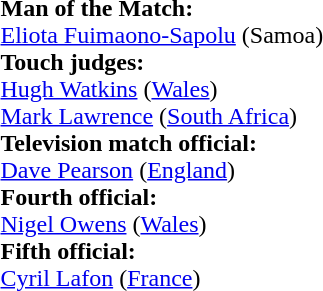<table>
<tr>
<td><br><strong>Man of the Match:</strong>
<br><a href='#'>Eliota Fuimaono-Sapolu</a> (Samoa)<br><strong>Touch judges:</strong>
<br><a href='#'>Hugh Watkins</a> (<a href='#'>Wales</a>)
<br><a href='#'>Mark Lawrence</a> (<a href='#'>South Africa</a>)
<br><strong>Television match official:</strong>
<br><a href='#'>Dave Pearson</a> (<a href='#'>England</a>)
<br><strong>Fourth official:</strong>
<br><a href='#'>Nigel Owens</a> (<a href='#'>Wales</a>)
<br><strong>Fifth official:</strong>
<br><a href='#'>Cyril Lafon</a> (<a href='#'>France</a>)</td>
</tr>
</table>
